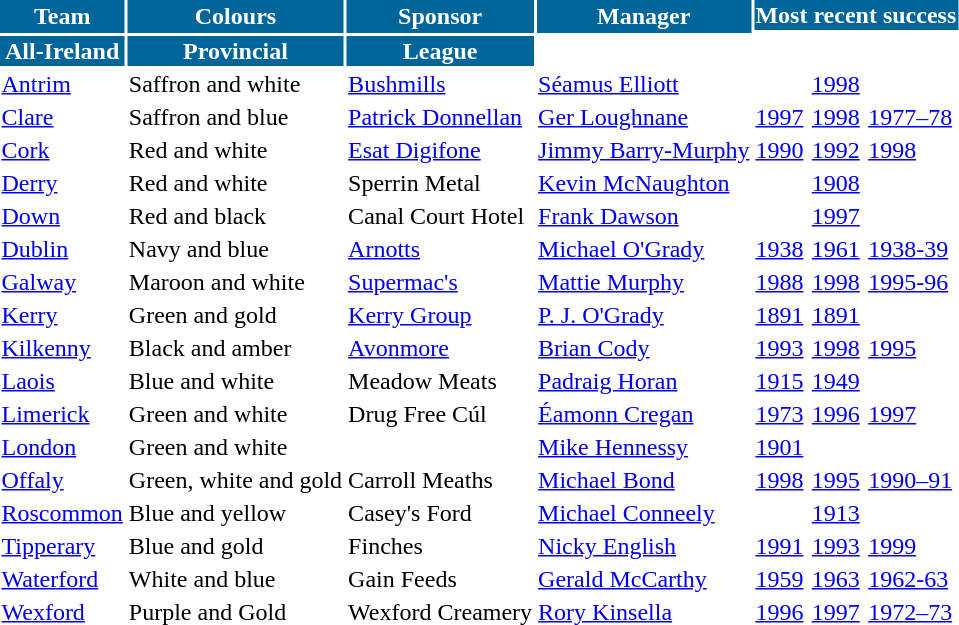<table cellpadding="1" 1px #aaa 90%;">
<tr style="background:#069; color:white;">
<th rowspan="2">Team</th>
<th rowspan="2">Colours</th>
<th rowspan="2">Sponsor</th>
<th rowspan="2">Manager</th>
<th colspan="3">Most recent success</th>
</tr>
<tr>
</tr>
<tr style="background:#069; color:white;">
<th>All-Ireland</th>
<th>Provincial</th>
<th>League</th>
</tr>
<tr>
<td><a href='#'>Antrim</a></td>
<td>Saffron and white</td>
<td><a href='#'>Bushmills</a></td>
<td><a href='#'>Séamus Elliott</a></td>
<td></td>
<td><a href='#'>1998</a></td>
<td></td>
</tr>
<tr>
<td><a href='#'>Clare</a></td>
<td>Saffron and blue</td>
<td Shannon Precision><a href='#'>Patrick Donnellan</a></td>
<td><a href='#'>Ger Loughnane</a></td>
<td><a href='#'>1997</a></td>
<td><a href='#'>1998</a></td>
<td><a href='#'>1977–78</a></td>
</tr>
<tr>
<td><a href='#'>Cork</a></td>
<td>Red and white</td>
<td><a href='#'>Esat Digifone</a></td>
<td><a href='#'>Jimmy Barry-Murphy</a></td>
<td><a href='#'>1990</a></td>
<td><a href='#'>1992</a></td>
<td><a href='#'>1998</a></td>
</tr>
<tr>
<td><a href='#'>Derry</a></td>
<td>Red and white</td>
<td>Sperrin Metal</td>
<td><a href='#'>Kevin McNaughton</a></td>
<td></td>
<td><a href='#'>1908</a></td>
<td></td>
</tr>
<tr>
<td><a href='#'>Down</a></td>
<td>Red and black</td>
<td>Canal Court Hotel</td>
<td><a href='#'>Frank Dawson</a></td>
<td></td>
<td><a href='#'>1997</a></td>
<td></td>
</tr>
<tr>
<td><a href='#'>Dublin</a></td>
<td>Navy and blue</td>
<td><a href='#'>Arnotts</a></td>
<td><a href='#'>Michael O'Grady</a></td>
<td><a href='#'>1938</a></td>
<td><a href='#'>1961</a></td>
<td><a href='#'>1938-39</a></td>
</tr>
<tr>
<td><a href='#'>Galway</a></td>
<td>Maroon and white</td>
<td><a href='#'>Supermac's</a></td>
<td><a href='#'>Mattie Murphy</a></td>
<td><a href='#'>1988</a></td>
<td><a href='#'>1998</a></td>
<td><a href='#'>1995-96</a></td>
</tr>
<tr>
<td><a href='#'>Kerry</a></td>
<td>Green and gold</td>
<td><a href='#'>Kerry Group</a></td>
<td><a href='#'>P. J. O'Grady</a></td>
<td><a href='#'>1891</a></td>
<td><a href='#'>1891</a></td>
<td></td>
</tr>
<tr>
<td><a href='#'>Kilkenny</a></td>
<td>Black and amber</td>
<td><a href='#'>Avonmore</a></td>
<td><a href='#'>Brian Cody</a></td>
<td><a href='#'>1993</a></td>
<td><a href='#'>1998</a></td>
<td><a href='#'>1995</a></td>
</tr>
<tr>
<td><a href='#'>Laois</a></td>
<td>Blue and white</td>
<td>Meadow Meats</td>
<td><a href='#'>Padraig Horan</a></td>
<td><a href='#'>1915</a></td>
<td><a href='#'>1949</a></td>
<td></td>
</tr>
<tr>
<td><a href='#'>Limerick</a></td>
<td>Green and white</td>
<td>Drug Free Cúl</td>
<td><a href='#'>Éamonn Cregan</a></td>
<td><a href='#'>1973</a></td>
<td><a href='#'>1996</a></td>
<td><a href='#'>1997</a></td>
</tr>
<tr>
<td><a href='#'>London</a></td>
<td>Green and white</td>
<td></td>
<td><a href='#'>Mike Hennessy</a></td>
<td><a href='#'>1901</a></td>
<td></td>
<td></td>
</tr>
<tr>
<td><a href='#'>Offaly</a></td>
<td>Green, white and gold</td>
<td>Carroll Meaths</td>
<td><a href='#'>Michael Bond</a></td>
<td><a href='#'>1998</a></td>
<td><a href='#'>1995</a></td>
<td><a href='#'>1990–91</a></td>
</tr>
<tr>
<td><a href='#'>Roscommon</a></td>
<td>Blue and yellow</td>
<td>Casey's Ford</td>
<td><a href='#'>Michael Conneely</a></td>
<td></td>
<td><a href='#'>1913</a></td>
<td></td>
</tr>
<tr>
<td><a href='#'>Tipperary</a></td>
<td>Blue and gold</td>
<td>Finches</td>
<td><a href='#'>Nicky English</a></td>
<td><a href='#'>1991</a></td>
<td><a href='#'>1993</a></td>
<td><a href='#'>1999</a></td>
</tr>
<tr>
<td><a href='#'>Waterford</a></td>
<td>White and blue</td>
<td>Gain Feeds</td>
<td><a href='#'>Gerald McCarthy</a></td>
<td><a href='#'>1959</a></td>
<td><a href='#'>1963</a></td>
<td><a href='#'>1962-63</a></td>
</tr>
<tr>
<td><a href='#'>Wexford</a></td>
<td>Purple and Gold</td>
<td>Wexford Creamery</td>
<td><a href='#'>Rory Kinsella</a></td>
<td><a href='#'>1996</a></td>
<td><a href='#'>1997</a></td>
<td><a href='#'>1972–73</a></td>
</tr>
</table>
